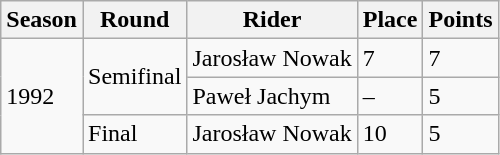<table class="wikitable">
<tr>
<th>Season</th>
<th>Round</th>
<th>Rider</th>
<th>Place</th>
<th>Points</th>
</tr>
<tr>
<td rowspan="3">1992</td>
<td rowspan="2">Semifinal</td>
<td>Jarosław Nowak</td>
<td>7</td>
<td>7</td>
</tr>
<tr>
<td>Paweł Jachym</td>
<td>–</td>
<td>5</td>
</tr>
<tr>
<td>Final</td>
<td>Jarosław Nowak</td>
<td>10</td>
<td>5</td>
</tr>
</table>
